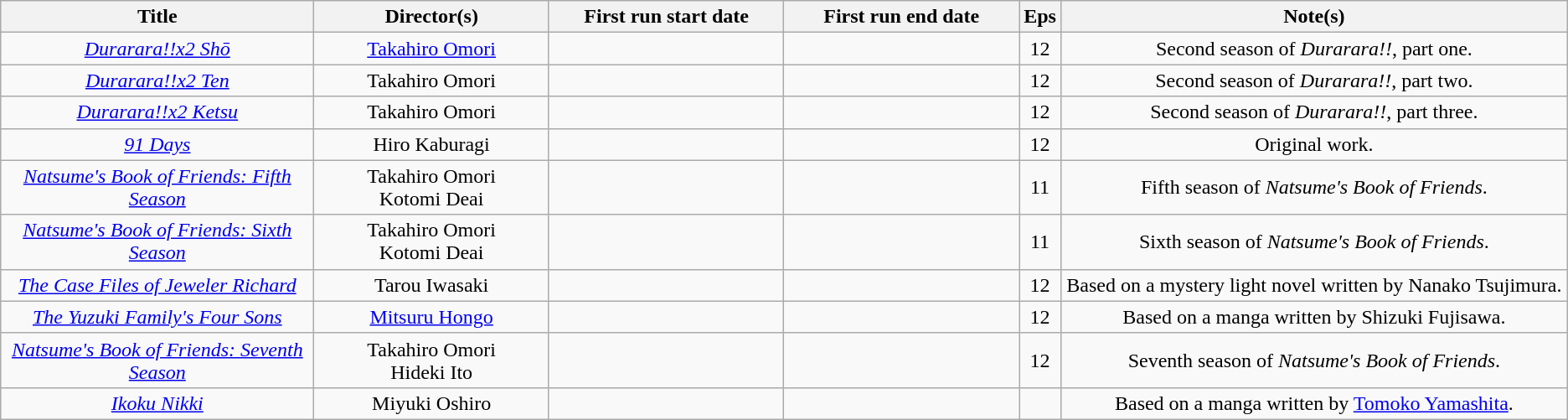<table class="wikitable sortable" style="text-align:center; margin=auto; ">
<tr>
<th scope="col" width=20%>Title</th>
<th scope="col" width=15%>Director(s)</th>
<th scope="col" width=15%>First run start date</th>
<th scope="col" width=15%>First run end date</th>
<th scope="col" class="unsortable">Eps</th>
<th>Note(s)</th>
</tr>
<tr>
<td><em><a href='#'>Durarara!!x2 Shō</a></em></td>
<td><a href='#'>Takahiro Omori</a></td>
<td></td>
<td></td>
<td>12</td>
<td>Second season of <em>Durarara!!</em>, part one.</td>
</tr>
<tr>
<td><em><a href='#'>Durarara!!x2 Ten</a></em></td>
<td>Takahiro Omori</td>
<td></td>
<td></td>
<td>12</td>
<td>Second season of <em>Durarara!!</em>, part two.</td>
</tr>
<tr>
<td><em><a href='#'>Durarara!!x2 Ketsu</a></em></td>
<td>Takahiro Omori</td>
<td></td>
<td></td>
<td>12</td>
<td>Second season of <em>Durarara!!</em>, part three.</td>
</tr>
<tr>
<td><em><a href='#'>91 Days</a></em></td>
<td>Hiro Kaburagi</td>
<td></td>
<td></td>
<td>12</td>
<td>Original work.</td>
</tr>
<tr>
<td><em><a href='#'>Natsume's Book of Friends: Fifth Season</a></em></td>
<td>Takahiro Omori <br>Kotomi Deai</td>
<td></td>
<td></td>
<td>11</td>
<td>Fifth season of <em>Natsume's Book of Friends</em>.</td>
</tr>
<tr>
<td><em><a href='#'>Natsume's Book of Friends: Sixth Season</a></em></td>
<td>Takahiro Omori <br>Kotomi Deai</td>
<td></td>
<td></td>
<td>11</td>
<td>Sixth season of <em>Natsume's Book of Friends</em>.</td>
</tr>
<tr>
<td><em><a href='#'>The Case Files of Jeweler Richard</a></em></td>
<td>Tarou Iwasaki</td>
<td></td>
<td></td>
<td>12</td>
<td>Based on a mystery light novel written by Nanako Tsujimura.</td>
</tr>
<tr>
<td><em><a href='#'>The Yuzuki Family's Four Sons</a></em></td>
<td><a href='#'>Mitsuru Hongo</a></td>
<td></td>
<td></td>
<td>12</td>
<td>Based on a manga written by Shizuki Fujisawa.</td>
</tr>
<tr>
<td><em><a href='#'>Natsume's Book of Friends: Seventh Season</a></em></td>
<td>Takahiro Omori <br>Hideki Ito</td>
<td></td>
<td></td>
<td>12</td>
<td>Seventh season of <em>Natsume's Book of Friends</em>.</td>
</tr>
<tr>
<td><em><a href='#'>Ikoku Nikki</a></em></td>
<td>Miyuki Oshiro</td>
<td></td>
<td></td>
<td></td>
<td>Based on a manga written by <a href='#'>Tomoko Yamashita</a>.</td>
</tr>
</table>
